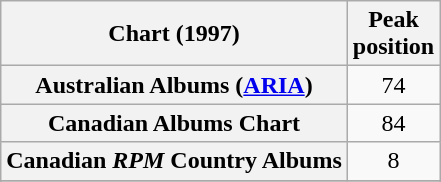<table class="wikitable sortable plainrowheaders">
<tr>
<th scope="col">Chart (1997)</th>
<th scope="col">Peak<br>position</th>
</tr>
<tr>
<th scope="row">Australian Albums (<a href='#'>ARIA</a>)</th>
<td align="center">74</td>
</tr>
<tr>
<th scope="row">Canadian Albums Chart</th>
<td align="center">84</td>
</tr>
<tr>
<th scope="row">Canadian <em>RPM</em> Country Albums</th>
<td align="center">8</td>
</tr>
<tr>
</tr>
<tr>
</tr>
</table>
